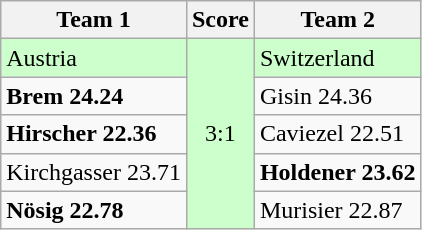<table class="wikitable">
<tr>
<th>Team 1</th>
<th>Score</th>
<th>Team 2</th>
</tr>
<tr style="background:#cfc;">
<td> Austria</td>
<td rowspan=5 align="center">3:1</td>
<td> Switzerland</td>
</tr>
<tr>
<td><strong>Brem 24.24</strong></td>
<td>Gisin 24.36</td>
</tr>
<tr>
<td><strong>Hirscher 22.36</strong></td>
<td>Caviezel 22.51</td>
</tr>
<tr>
<td>Kirchgasser 23.71</td>
<td><strong>Holdener 23.62</strong></td>
</tr>
<tr>
<td><strong>Nösig 22.78</strong></td>
<td>Murisier 22.87</td>
</tr>
</table>
